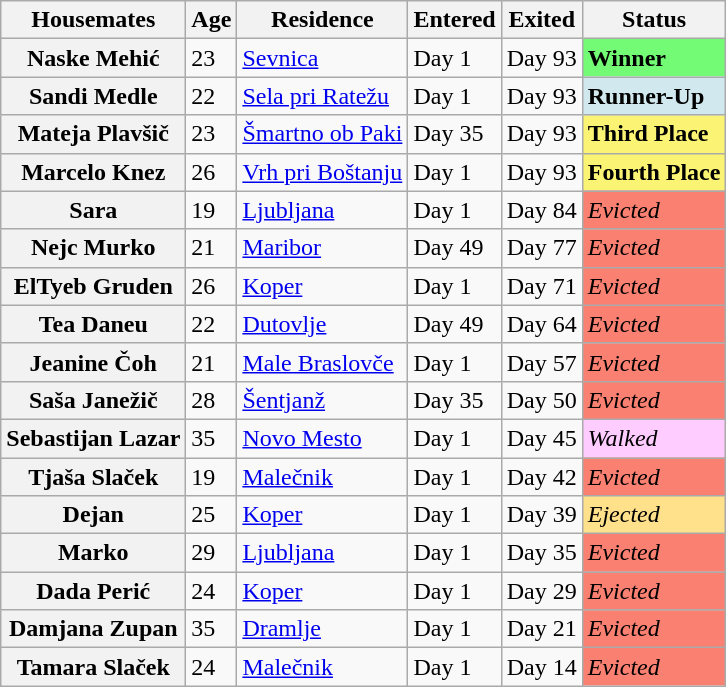<table class="wikitable sortable" style="text-align:left; width:auto;">
<tr>
<th>Housemates</th>
<th>Age</th>
<th>Residence</th>
<th>Entered</th>
<th>Exited</th>
<th>Status</th>
</tr>
<tr>
<th>Naske Mehić</th>
<td>23</td>
<td><a href='#'>Sevnica</a></td>
<td>Day 1</td>
<td>Day 93</td>
<td style="background:#73FB76"><strong> Winner</strong></td>
</tr>
<tr>
<th>Sandi Medle</th>
<td>22</td>
<td><a href='#'>Sela pri Ratežu</a></td>
<td>Day 1</td>
<td>Day 93</td>
<td style="background:#D1E8EF"><strong>Runner-Up</strong></td>
</tr>
<tr>
<th>Mateja Plavšič</th>
<td>23</td>
<td><a href='#'>Šmartno ob Paki</a></td>
<td>Day 35</td>
<td>Day 93</td>
<td style="background:#FBF373"><strong>Third Place</strong></td>
</tr>
<tr>
<th>Marcelo Knez</th>
<td>26</td>
<td><a href='#'>Vrh pri Boštanju</a></td>
<td>Day 1</td>
<td>Day 93</td>
<td style="background:#FBF373"><strong>Fourth Place</strong></td>
</tr>
<tr>
<th>Sara</th>
<td>19</td>
<td><a href='#'>Ljubljana</a></td>
<td>Day 1</td>
<td>Day 84</td>
<td style="background:#FA8072"><em>Evicted</em></td>
</tr>
<tr>
<th>Nejc Murko</th>
<td>21</td>
<td><a href='#'>Maribor</a></td>
<td>Day 49</td>
<td>Day 77</td>
<td style="background:#FA8072"><em>Evicted</em></td>
</tr>
<tr>
<th>ElTyeb Gruden</th>
<td>26</td>
<td><a href='#'>Koper</a></td>
<td>Day 1</td>
<td>Day 71</td>
<td style="background:#FA8072"><em>Evicted</em></td>
</tr>
<tr>
<th>Tea Daneu</th>
<td>22</td>
<td><a href='#'>Dutovlje</a></td>
<td>Day 49</td>
<td>Day 64</td>
<td style="background:#FA8072"><em>Evicted</em></td>
</tr>
<tr>
<th>Jeanine Čoh</th>
<td>21</td>
<td><a href='#'>Male Braslovče</a></td>
<td>Day 1</td>
<td>Day 57</td>
<td style="background:#FA8072"><em>Evicted</em></td>
</tr>
<tr>
<th>Saša Janežič</th>
<td>28</td>
<td><a href='#'>Šentjanž</a></td>
<td>Day 35</td>
<td>Day 50</td>
<td style="background:#FA8072"><em>Evicted</em></td>
</tr>
<tr>
<th>Sebastijan Lazar</th>
<td>35</td>
<td><a href='#'>Novo Mesto</a></td>
<td>Day 1</td>
<td>Day 45</td>
<td style="background:#FFCCFF"><em>Walked</em></td>
</tr>
<tr>
<th>Tjaša Slaček</th>
<td>19</td>
<td><a href='#'>Malečnik</a></td>
<td>Day 1</td>
<td>Day 42</td>
<td style="background:#FA8072"><em>Evicted</em></td>
</tr>
<tr>
<th>Dejan</th>
<td>25</td>
<td><a href='#'>Koper</a></td>
<td>Day 1</td>
<td>Day 39</td>
<td style="background:#FFE08B"><em>Ejected</em></td>
</tr>
<tr>
<th>Marko</th>
<td>29</td>
<td><a href='#'>Ljubljana</a></td>
<td>Day 1</td>
<td>Day 35</td>
<td style="background:#FA8072"><em>Evicted</em></td>
</tr>
<tr>
<th>Dada Perić</th>
<td>24</td>
<td><a href='#'>Koper</a></td>
<td>Day 1</td>
<td>Day 29</td>
<td style="background:#FA8072"><em>Evicted</em></td>
</tr>
<tr>
<th>Damjana Zupan</th>
<td>35</td>
<td><a href='#'>Dramlje</a></td>
<td>Day 1</td>
<td>Day 21</td>
<td style="background:#FA8072"><em>Evicted</em></td>
</tr>
<tr>
<th>Tamara Slaček</th>
<td>24</td>
<td><a href='#'>Malečnik</a></td>
<td>Day 1</td>
<td>Day 14</td>
<td style="background:#FA8072"><em>Evicted</em></td>
</tr>
</table>
